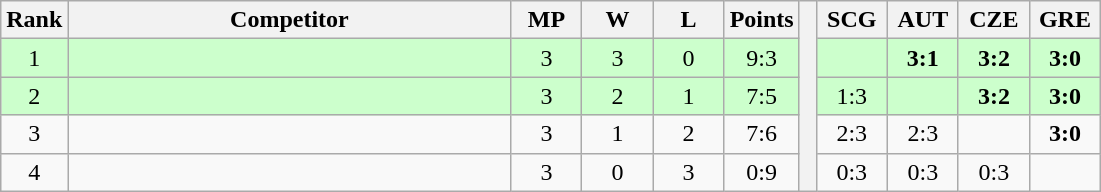<table class="wikitable" style="text-align:center">
<tr>
<th>Rank</th>
<th style="width:18em">Competitor</th>
<th style="width:2.5em">MP</th>
<th style="width:2.5em">W</th>
<th style="width:2.5em">L</th>
<th>Points</th>
<th rowspan="5"> </th>
<th style="width:2.5em">SCG</th>
<th style="width:2.5em">AUT</th>
<th style="width:2.5em">CZE</th>
<th style="width:2.5em">GRE</th>
</tr>
<tr style="background:#cfc;">
<td>1</td>
<td style="text-align:left"></td>
<td>3</td>
<td>3</td>
<td>0</td>
<td>9:3</td>
<td></td>
<td><strong>3:1</strong></td>
<td><strong>3:2</strong></td>
<td><strong>3:0</strong></td>
</tr>
<tr style="background:#cfc;">
<td>2</td>
<td style="text-align:left"></td>
<td>3</td>
<td>2</td>
<td>1</td>
<td>7:5</td>
<td>1:3</td>
<td></td>
<td><strong>3:2</strong></td>
<td><strong>3:0</strong></td>
</tr>
<tr>
<td>3</td>
<td style="text-align:left"></td>
<td>3</td>
<td>1</td>
<td>2</td>
<td>7:6</td>
<td>2:3</td>
<td>2:3</td>
<td></td>
<td><strong>3:0</strong></td>
</tr>
<tr>
<td>4</td>
<td style="text-align:left"></td>
<td>3</td>
<td>0</td>
<td>3</td>
<td>0:9</td>
<td>0:3</td>
<td>0:3</td>
<td>0:3</td>
<td></td>
</tr>
</table>
